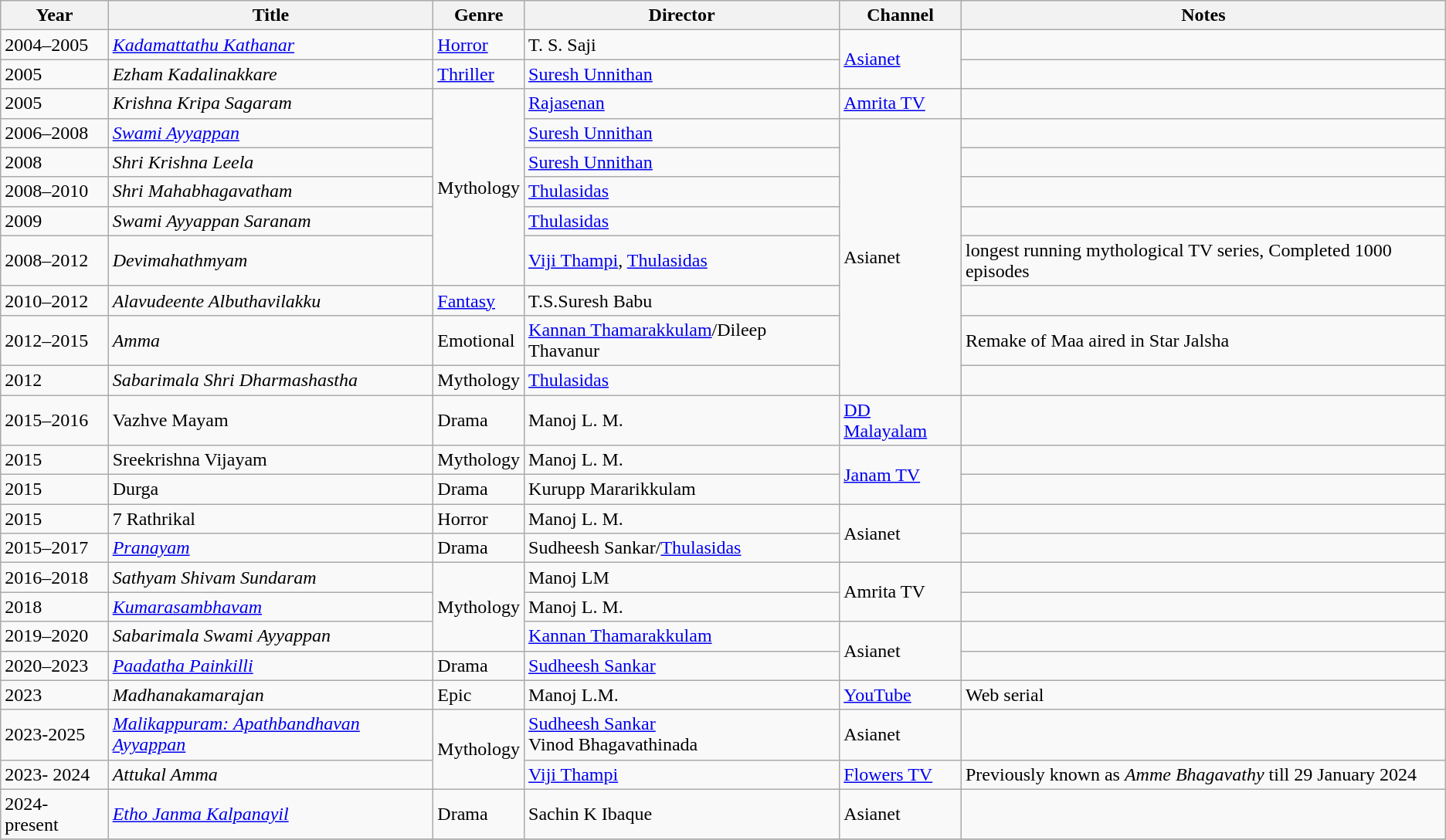<table class="wikitable sortable">
<tr>
<th>Year</th>
<th>Title</th>
<th>Genre</th>
<th>Director</th>
<th>Channel</th>
<th>Notes</th>
</tr>
<tr>
<td>2004–2005</td>
<td><em><a href='#'>Kadamattathu Kathanar</a></em></td>
<td><a href='#'>Horror</a></td>
<td>T. S. Saji</td>
<td rowspan=2><a href='#'>Asianet</a></td>
<td></td>
</tr>
<tr>
<td>2005</td>
<td><em>Ezham Kadalinakkare</em></td>
<td><a href='#'>Thriller</a></td>
<td><a href='#'>Suresh Unnithan</a></td>
<td></td>
</tr>
<tr>
<td>2005</td>
<td><em>Krishna Kripa Sagaram</em></td>
<td rowspan=6>Mythology</td>
<td><a href='#'>Rajasenan</a></td>
<td><a href='#'>Amrita TV</a></td>
<td></td>
</tr>
<tr>
<td>2006–2008</td>
<td><em><a href='#'>Swami Ayyappan</a></em></td>
<td><a href='#'>Suresh Unnithan</a></td>
<td rowspan=8>Asianet</td>
<td></td>
</tr>
<tr>
<td>2008</td>
<td><em>Shri Krishna Leela</em></td>
<td><a href='#'>Suresh Unnithan</a></td>
<td></td>
</tr>
<tr>
<td>2008–2010</td>
<td><em>Shri Mahabhagavatham</em></td>
<td><a href='#'>Thulasidas</a></td>
<td></td>
</tr>
<tr>
<td>2009</td>
<td><em>Swami Ayyappan Saranam</em></td>
<td><a href='#'>Thulasidas</a></td>
<td></td>
</tr>
<tr>
<td>2008–2012</td>
<td><em>Devimahathmyam</em></td>
<td><a href='#'>Viji Thampi</a>, <a href='#'>Thulasidas</a></td>
<td>longest running mythological TV series, Completed 1000 episodes</td>
</tr>
<tr>
<td>2010–2012</td>
<td><em>Alavudeente Albuthavilakku</em></td>
<td><a href='#'>Fantasy</a></td>
<td>T.S.Suresh Babu</td>
<td></td>
</tr>
<tr>
<td>2012–2015</td>
<td><em>Amma</em></td>
<td>Emotional</td>
<td><a href='#'>Kannan Thamarakkulam</a>/Dileep Thavanur</td>
<td>Remake of Maa aired in Star Jalsha</td>
</tr>
<tr>
<td>2012</td>
<td><em>Sabarimala Shri Dharmashastha</em></td>
<td>Mythology</td>
<td><a href='#'>Thulasidas</a></td>
<td></td>
</tr>
<tr>
<td>2015–2016</td>
<td>Vazhve Mayam</td>
<td>Drama</td>
<td>Manoj L. M.</td>
<td><a href='#'>DD Malayalam</a></td>
<td></td>
</tr>
<tr>
<td>2015</td>
<td>Sreekrishna Vijayam</td>
<td>Mythology</td>
<td>Manoj L. M.</td>
<td rowspan=2><a href='#'>Janam TV</a></td>
<td></td>
</tr>
<tr>
<td>2015</td>
<td>Durga</td>
<td>Drama</td>
<td>Kurupp Mararikkulam</td>
<td></td>
</tr>
<tr>
<td>2015</td>
<td>7 Rathrikal</td>
<td>Horror</td>
<td>Manoj L. M.</td>
<td rowspan=2>Asianet</td>
<td></td>
</tr>
<tr>
<td>2015–2017</td>
<td><em><a href='#'>Pranayam</a></em></td>
<td>Drama</td>
<td>Sudheesh Sankar/<a href='#'>Thulasidas</a></td>
<td></td>
</tr>
<tr>
<td>2016–2018</td>
<td><em>Sathyam Shivam Sundaram</em></td>
<td rowspan=3>Mythology</td>
<td>Manoj LM</td>
<td rowspan=2>Amrita TV</td>
<td></td>
</tr>
<tr>
<td>2018</td>
<td><em><a href='#'>Kumarasambhavam</a></em></td>
<td>Manoj L. M.</td>
<td></td>
</tr>
<tr>
<td>2019–2020</td>
<td><em>Sabarimala Swami Ayyappan</em></td>
<td><a href='#'>Kannan Thamarakkulam</a></td>
<td rowspan=2>Asianet</td>
<td></td>
</tr>
<tr>
<td>2020–2023</td>
<td><em><a href='#'>Paadatha Painkilli</a></em></td>
<td>Drama</td>
<td><a href='#'>Sudheesh Sankar</a></td>
<td></td>
</tr>
<tr>
<td>2023</td>
<td><em>Madhanakamarajan</em></td>
<td>Epic</td>
<td>Manoj L.M.</td>
<td><a href='#'>YouTube</a></td>
<td>Web serial</td>
</tr>
<tr>
<td>2023-2025</td>
<td><em><a href='#'>Malikappuram: Apathbandhavan Ayyappan</a> </em></td>
<td rowspan=2>Mythology</td>
<td><a href='#'>Sudheesh Sankar</a> <br> Vinod Bhagavathinada</td>
<td>Asianet</td>
<td></td>
</tr>
<tr>
<td>2023- 2024</td>
<td><em>Attukal Amma</em></td>
<td><a href='#'>Viji Thampi</a></td>
<td><a href='#'>Flowers TV</a></td>
<td>Previously known as <em>Amme Bhagavathy</em> till 29 January 2024</td>
</tr>
<tr>
<td>2024- present</td>
<td><em><a href='#'>Etho Janma Kalpanayil</a></em></td>
<td>Drama</td>
<td>Sachin K Ibaque</td>
<td>Asianet</td>
<td></td>
</tr>
<tr>
</tr>
</table>
